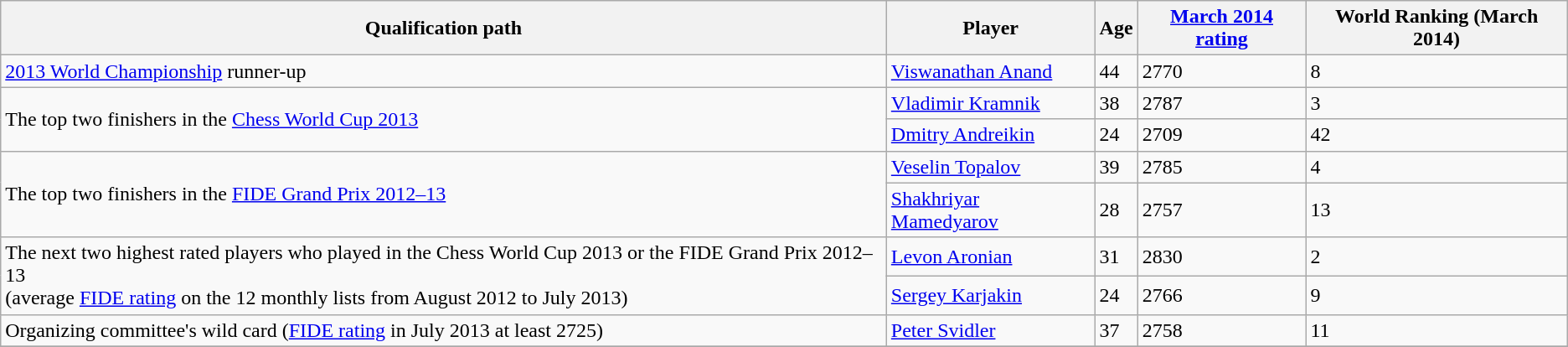<table class="wikitable" style="text-align: left;">
<tr>
<th>Qualification path</th>
<th>Player</th>
<th>Age</th>
<th><a href='#'>March 2014 rating</a></th>
<th>World Ranking (March 2014)</th>
</tr>
<tr>
<td><a href='#'>2013 World Championship</a> runner-up</td>
<td> <a href='#'>Viswanathan Anand</a></td>
<td>44</td>
<td>2770</td>
<td>8</td>
</tr>
<tr>
<td rowspan="2">The top two finishers in the <a href='#'>Chess World Cup 2013</a></td>
<td> <a href='#'>Vladimir Kramnik</a></td>
<td>38</td>
<td>2787</td>
<td>3</td>
</tr>
<tr>
<td> <a href='#'>Dmitry Andreikin</a></td>
<td>24</td>
<td>2709</td>
<td>42</td>
</tr>
<tr>
<td rowspan="2">The top two finishers in the <a href='#'>FIDE Grand Prix 2012–13</a></td>
<td> <a href='#'>Veselin Topalov</a></td>
<td>39</td>
<td>2785</td>
<td>4</td>
</tr>
<tr>
<td> <a href='#'>Shakhriyar Mamedyarov</a></td>
<td>28</td>
<td>2757</td>
<td>13</td>
</tr>
<tr>
<td rowspan="2">The next two highest rated players who played in the Chess World Cup 2013 or the FIDE Grand Prix 2012–13<br>(average <a href='#'>FIDE rating</a> on the 12 monthly lists from August 2012 to July 2013)</td>
<td> <a href='#'>Levon Aronian</a></td>
<td>31</td>
<td>2830</td>
<td>2</td>
</tr>
<tr>
<td> <a href='#'>Sergey Karjakin</a></td>
<td>24</td>
<td>2766</td>
<td>9</td>
</tr>
<tr>
<td>Organizing committee's wild card (<a href='#'>FIDE rating</a> in July 2013 at least 2725)</td>
<td> <a href='#'>Peter Svidler</a></td>
<td>37</td>
<td>2758</td>
<td>11</td>
</tr>
<tr>
</tr>
</table>
